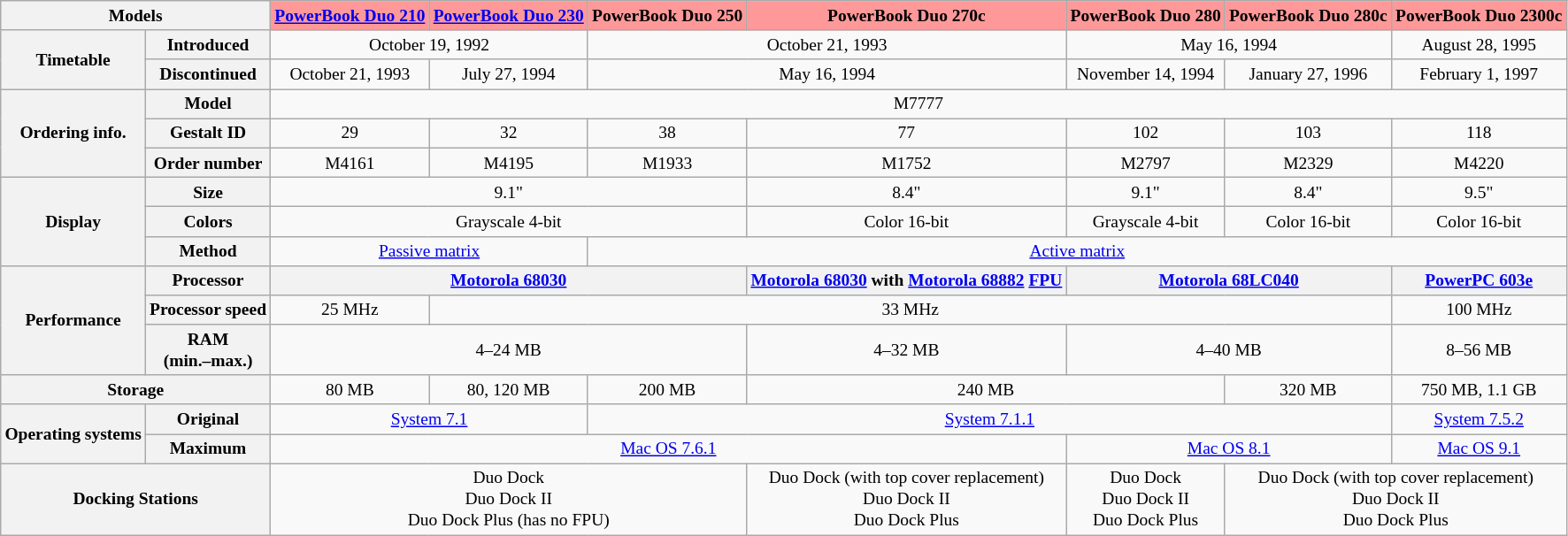<table class="wikitable mw-collapsible" style="font-size:small; text-align:center">
<tr>
<th colspan=2>Models</th>
<th style="background:#FF9999"><a href='#'>PowerBook Duo 210</a></th>
<th style="background:#FF9999"><a href='#'>PowerBook Duo 230</a></th>
<th style="background:#FF9999">PowerBook Duo 250</th>
<th style="background:#FF9999">PowerBook Duo 270c</th>
<th style="background:#FF9999">PowerBook Duo 280</th>
<th style="background:#FF9999">PowerBook Duo 280c</th>
<th style="background:#FF9999">PowerBook Duo 2300c</th>
</tr>
<tr>
<th rowspan=2>Timetable</th>
<th>Introduced</th>
<td colspan=2>October 19, 1992</td>
<td colspan=2>October 21, 1993</td>
<td colspan=2>May 16, 1994</td>
<td>August 28, 1995</td>
</tr>
<tr>
<th>Discontinued</th>
<td>October 21, 1993</td>
<td>July 27, 1994</td>
<td colspan=2>May 16, 1994</td>
<td>November 14, 1994</td>
<td>January 27, 1996</td>
<td>February 1, 1997</td>
</tr>
<tr>
<th rowspan=3>Ordering info.</th>
<th>Model</th>
<td colspan=7>M7777</td>
</tr>
<tr>
<th>Gestalt ID</th>
<td>29</td>
<td>32</td>
<td>38</td>
<td>77</td>
<td>102</td>
<td>103</td>
<td>118</td>
</tr>
<tr>
<th>Order number</th>
<td>M4161</td>
<td>M4195</td>
<td>M1933</td>
<td>M1752</td>
<td>M2797</td>
<td>M2329</td>
<td>M4220</td>
</tr>
<tr>
<th rowspan=3>Display</th>
<th>Size</th>
<td colspan=3>9.1"</td>
<td>8.4"</td>
<td>9.1"</td>
<td>8.4"</td>
<td>9.5"</td>
</tr>
<tr>
<th>Colors</th>
<td colspan=3>Grayscale 4-bit</td>
<td>Color 16-bit</td>
<td>Grayscale 4-bit</td>
<td>Color 16-bit</td>
<td>Color 16-bit</td>
</tr>
<tr>
<th>Method</th>
<td colspan=2><a href='#'>Passive matrix</a></td>
<td colspan=5><a href='#'>Active matrix</a></td>
</tr>
<tr>
<th rowspan=3>Performance</th>
<th>Processor</th>
<th colspan=3><a href='#'>Motorola 68030</a></th>
<th><a href='#'>Motorola 68030</a> with <a href='#'>Motorola 68882</a> <a href='#'>FPU</a></th>
<th colspan=2><a href='#'>Motorola 68LC040</a></th>
<th><a href='#'>PowerPC 603e</a></th>
</tr>
<tr>
<th>Processor speed</th>
<td>25 MHz</td>
<td colspan=5>33 MHz</td>
<td>100 MHz</td>
</tr>
<tr>
<th>RAM<br>(min.–max.)</th>
<td colspan=3>4–24 MB</td>
<td>4–32 MB</td>
<td colspan=2>4–40 MB</td>
<td>8–56 MB</td>
</tr>
<tr>
<th colspan=2>Storage</th>
<td>80 MB</td>
<td>80, 120 MB</td>
<td>200 MB</td>
<td colspan=2>240 MB</td>
<td>320 MB</td>
<td>750 MB, 1.1 GB</td>
</tr>
<tr>
<th rowspan=2>Operating systems</th>
<th>Original</th>
<td colspan=2><a href='#'>System 7.1</a></td>
<td colspan=4><a href='#'>System 7.1.1</a></td>
<td><a href='#'>System 7.5.2</a></td>
</tr>
<tr>
<th>Maximum</th>
<td colspan=4><a href='#'>Mac OS 7.6.1</a></td>
<td colspan=2><a href='#'>Mac OS 8.1</a></td>
<td><a href='#'>Mac OS 9.1</a></td>
</tr>
<tr>
<th colspan=2>Docking Stations</th>
<td colspan=3>Duo Dock<br>Duo Dock II<br>Duo Dock Plus (has no FPU)</td>
<td>Duo Dock (with top cover replacement)<br>Duo Dock II<br>Duo Dock Plus</td>
<td>Duo Dock<br>Duo Dock II<br>Duo Dock Plus</td>
<td colspan=2>Duo Dock (with top cover replacement)<br>Duo Dock II<br>Duo Dock Plus</td>
</tr>
</table>
